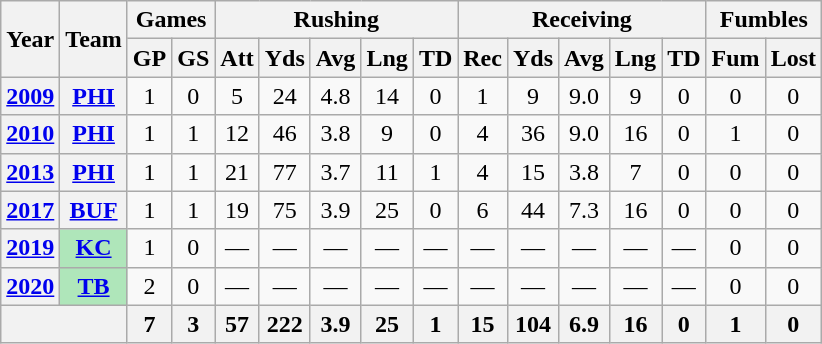<table class=wikitable style="text-align:center;">
<tr>
<th rowspan="2">Year</th>
<th rowspan="2">Team</th>
<th colspan="2">Games</th>
<th colspan="5">Rushing</th>
<th colspan="5">Receiving</th>
<th colspan="2">Fumbles</th>
</tr>
<tr>
<th>GP</th>
<th>GS</th>
<th>Att</th>
<th>Yds</th>
<th>Avg</th>
<th>Lng</th>
<th>TD</th>
<th>Rec</th>
<th>Yds</th>
<th>Avg</th>
<th>Lng</th>
<th>TD</th>
<th>Fum</th>
<th>Lost</th>
</tr>
<tr>
<th><a href='#'>2009</a></th>
<th><a href='#'>PHI</a></th>
<td>1</td>
<td>0</td>
<td>5</td>
<td>24</td>
<td>4.8</td>
<td>14</td>
<td>0</td>
<td>1</td>
<td>9</td>
<td>9.0</td>
<td>9</td>
<td>0</td>
<td>0</td>
<td>0</td>
</tr>
<tr>
<th><a href='#'>2010</a></th>
<th><a href='#'>PHI</a></th>
<td>1</td>
<td>1</td>
<td>12</td>
<td>46</td>
<td>3.8</td>
<td>9</td>
<td>0</td>
<td>4</td>
<td>36</td>
<td>9.0</td>
<td>16</td>
<td>0</td>
<td>1</td>
<td>0</td>
</tr>
<tr>
<th><a href='#'>2013</a></th>
<th><a href='#'>PHI</a></th>
<td>1</td>
<td>1</td>
<td>21</td>
<td>77</td>
<td>3.7</td>
<td>11</td>
<td>1</td>
<td>4</td>
<td>15</td>
<td>3.8</td>
<td>7</td>
<td>0</td>
<td>0</td>
<td>0</td>
</tr>
<tr>
<th><a href='#'>2017</a></th>
<th><a href='#'>BUF</a></th>
<td>1</td>
<td>1</td>
<td>19</td>
<td>75</td>
<td>3.9</td>
<td>25</td>
<td>0</td>
<td>6</td>
<td>44</td>
<td>7.3</td>
<td>16</td>
<td>0</td>
<td>0</td>
<td>0</td>
</tr>
<tr>
<th><a href='#'>2019</a></th>
<th style="background:#afe6ba;"><a href='#'>KC</a></th>
<td>1</td>
<td>0</td>
<td>—</td>
<td>—</td>
<td>—</td>
<td>—</td>
<td>—</td>
<td>—</td>
<td>—</td>
<td>—</td>
<td>—</td>
<td>—</td>
<td>0</td>
<td>0</td>
</tr>
<tr>
<th><a href='#'>2020</a></th>
<th style="background:#afe6ba;"><a href='#'>TB</a></th>
<td>2</td>
<td>0</td>
<td>—</td>
<td>—</td>
<td>—</td>
<td>—</td>
<td>—</td>
<td>—</td>
<td>—</td>
<td>—</td>
<td>—</td>
<td>—</td>
<td>0</td>
<td>0</td>
</tr>
<tr>
<th colspan="2"></th>
<th>7</th>
<th>3</th>
<th>57</th>
<th>222</th>
<th>3.9</th>
<th>25</th>
<th>1</th>
<th>15</th>
<th>104</th>
<th>6.9</th>
<th>16</th>
<th>0</th>
<th>1</th>
<th>0</th>
</tr>
</table>
